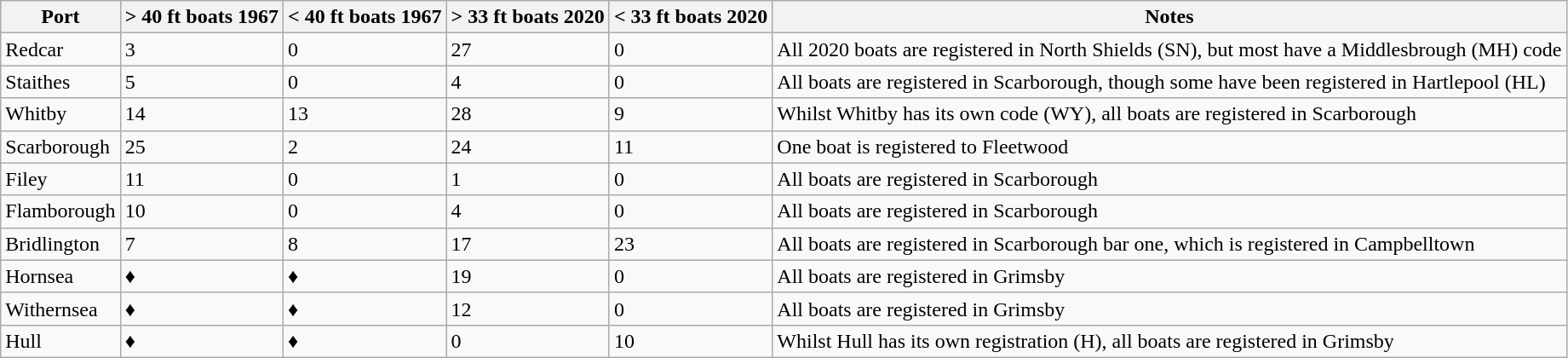<table class="wikitable">
<tr>
<th>Port</th>
<th>> 40 ft boats 1967</th>
<th>< 40 ft boats 1967</th>
<th>> 33 ft boats 2020</th>
<th>< 33 ft boats 2020</th>
<th>Notes</th>
</tr>
<tr>
<td>Redcar</td>
<td>3</td>
<td>0</td>
<td>27</td>
<td>0</td>
<td>All 2020 boats are registered in North Shields (SN), but most have a Middlesbrough (MH) code</td>
</tr>
<tr>
<td>Staithes</td>
<td>5</td>
<td>0</td>
<td>4</td>
<td>0</td>
<td>All boats are registered in Scarborough, though some have been registered in Hartlepool (HL)</td>
</tr>
<tr>
<td>Whitby</td>
<td>14</td>
<td>13</td>
<td>28</td>
<td>9</td>
<td>Whilst Whitby has its own code (WY), all boats are registered in Scarborough</td>
</tr>
<tr>
<td>Scarborough</td>
<td>25</td>
<td>2</td>
<td>24</td>
<td>11</td>
<td>One boat is registered to Fleetwood</td>
</tr>
<tr>
<td>Filey</td>
<td>11</td>
<td>0</td>
<td>1</td>
<td>0</td>
<td>All boats are registered in Scarborough</td>
</tr>
<tr>
<td>Flamborough</td>
<td>10</td>
<td>0</td>
<td>4</td>
<td>0</td>
<td>All boats are registered in Scarborough</td>
</tr>
<tr>
<td>Bridlington</td>
<td>7</td>
<td>8</td>
<td>17</td>
<td>23</td>
<td>All boats are registered in Scarborough bar one, which is registered in Campbelltown</td>
</tr>
<tr>
<td>Hornsea</td>
<td>♦</td>
<td>♦</td>
<td>19</td>
<td>0</td>
<td>All boats are registered in Grimsby</td>
</tr>
<tr>
<td>Withernsea</td>
<td>♦</td>
<td>♦</td>
<td>12</td>
<td>0</td>
<td>All boats are registered in Grimsby</td>
</tr>
<tr>
<td>Hull</td>
<td>♦</td>
<td>♦</td>
<td>0</td>
<td>10</td>
<td>Whilst Hull has its own registration (H), all boats are registered in Grimsby</td>
</tr>
</table>
